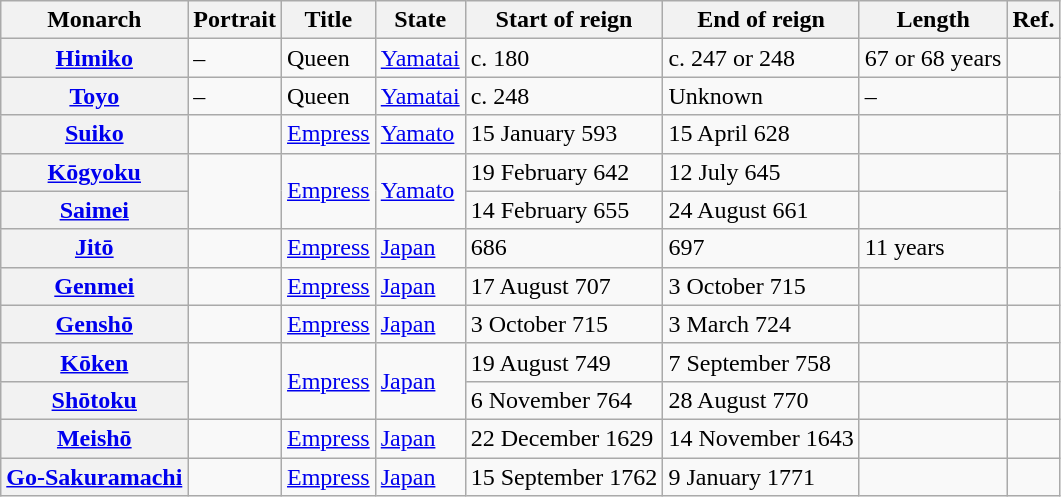<table class="wikitable sortable">
<tr>
<th>Monarch</th>
<th>Portrait</th>
<th>Title</th>
<th>State</th>
<th>Start of reign</th>
<th>End of reign</th>
<th>Length</th>
<th>Ref.</th>
</tr>
<tr>
<th><a href='#'>Himiko</a></th>
<td>–</td>
<td>Queen</td>
<td><a href='#'>Yamatai</a></td>
<td>c. 180</td>
<td>c. 247 or 248</td>
<td>67 or 68 years</td>
<td></td>
</tr>
<tr>
<th><a href='#'>Toyo</a></th>
<td>–</td>
<td>Queen</td>
<td><a href='#'>Yamatai</a></td>
<td>c. 248</td>
<td>Unknown</td>
<td>–</td>
<td></td>
</tr>
<tr>
<th><a href='#'>Suiko</a></th>
<td></td>
<td><a href='#'>Empress</a></td>
<td><a href='#'>Yamato</a></td>
<td>15 January 593</td>
<td>15 April 628</td>
<td></td>
<td></td>
</tr>
<tr>
<th><a href='#'>Kōgyoku</a></th>
<td rowspan="2"></td>
<td rowspan="2"><a href='#'>Empress</a></td>
<td rowspan="2"><a href='#'>Yamato</a></td>
<td>19 February 642</td>
<td>12 July 645</td>
<td></td>
<td rowspan="2"></td>
</tr>
<tr>
<th><a href='#'>Saimei</a></th>
<td>14 February 655</td>
<td>24 August 661</td>
<td></td>
</tr>
<tr>
<th><a href='#'>Jitō</a></th>
<td></td>
<td><a href='#'>Empress</a></td>
<td><a href='#'>Japan</a></td>
<td>686</td>
<td>697</td>
<td>11 years</td>
<td></td>
</tr>
<tr>
<th><a href='#'>Genmei</a></th>
<td></td>
<td><a href='#'>Empress</a></td>
<td><a href='#'>Japan</a></td>
<td>17 August 707</td>
<td>3 October 715</td>
<td></td>
<td></td>
</tr>
<tr>
<th><a href='#'>Genshō</a></th>
<td></td>
<td><a href='#'>Empress</a></td>
<td><a href='#'>Japan</a></td>
<td>3 October 715</td>
<td>3 March 724</td>
<td></td>
<td></td>
</tr>
<tr>
<th><a href='#'>Kōken</a></th>
<td rowspan="2"></td>
<td rowspan="2"><a href='#'>Empress</a></td>
<td rowspan="2"><a href='#'>Japan</a></td>
<td>19 August 749</td>
<td>7 September 758</td>
<td></td>
<td></td>
</tr>
<tr>
<th><a href='#'>Shōtoku</a></th>
<td>6 November 764</td>
<td>28 August 770</td>
<td></td>
<td></td>
</tr>
<tr>
<th><a href='#'>Meishō</a></th>
<td></td>
<td><a href='#'>Empress</a></td>
<td><a href='#'>Japan</a></td>
<td>22 December 1629</td>
<td>14 November 1643</td>
<td></td>
<td></td>
</tr>
<tr>
<th><a href='#'>Go-Sakuramachi</a></th>
<td></td>
<td><a href='#'>Empress</a></td>
<td><a href='#'>Japan</a></td>
<td>15 September 1762</td>
<td>9 January 1771</td>
<td></td>
<td></td>
</tr>
</table>
